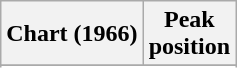<table class="wikitable sortable">
<tr>
<th align="left">Chart (1966)</th>
<th style="text-align:center;">Peak<br>position</th>
</tr>
<tr>
</tr>
<tr>
</tr>
</table>
